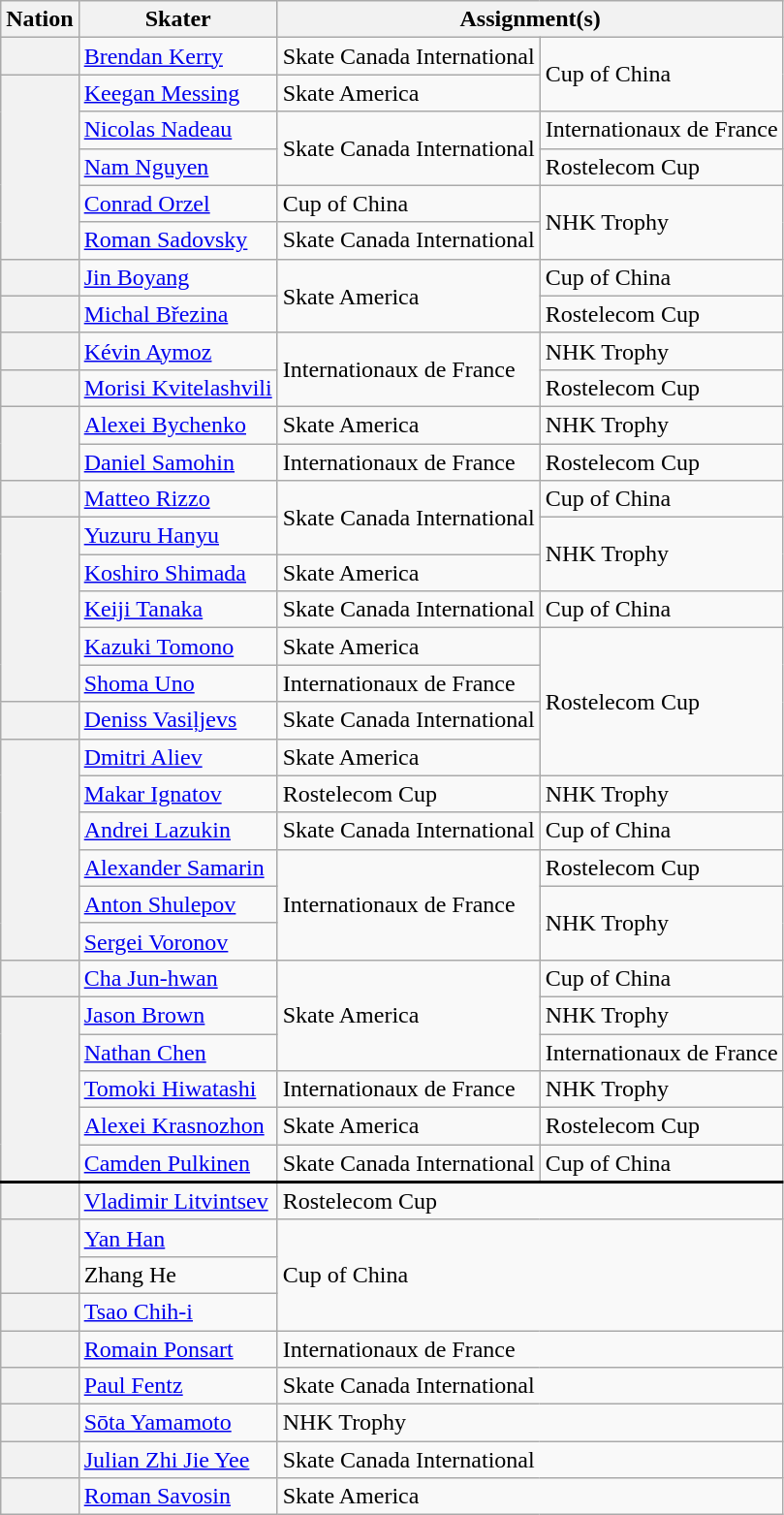<table class="wikitable unsortable" style="text-align:left">
<tr>
<th scope="col">Nation</th>
<th scope="col">Skater</th>
<th scope="col" colspan="2">Assignment(s)</th>
</tr>
<tr>
<th scope="row" style="text-align:left"></th>
<td><a href='#'>Brendan Kerry</a></td>
<td>Skate Canada International</td>
<td rowspan="2">Cup of China</td>
</tr>
<tr>
<th scope="row" style="text-align:left" rowspan="5"></th>
<td><a href='#'>Keegan Messing</a></td>
<td>Skate America</td>
</tr>
<tr>
<td><a href='#'>Nicolas Nadeau</a></td>
<td rowspan="2">Skate Canada International</td>
<td>Internationaux de France</td>
</tr>
<tr>
<td><a href='#'>Nam Nguyen</a></td>
<td>Rostelecom Cup</td>
</tr>
<tr>
<td><a href='#'>Conrad Orzel</a></td>
<td>Cup of China</td>
<td rowspan="2">NHK Trophy</td>
</tr>
<tr>
<td><a href='#'>Roman Sadovsky</a></td>
<td>Skate Canada International</td>
</tr>
<tr>
<th scope="row" style="text-align:left"></th>
<td><a href='#'>Jin Boyang</a></td>
<td rowspan="2">Skate America</td>
<td>Cup of China</td>
</tr>
<tr>
<th scope="row" style="text-align:left"></th>
<td><a href='#'>Michal Březina</a></td>
<td>Rostelecom Cup</td>
</tr>
<tr>
<th scope="row" style="text-align:left"></th>
<td><a href='#'>Kévin Aymoz</a></td>
<td rowspan="2">Internationaux de France</td>
<td>NHK Trophy</td>
</tr>
<tr>
<th scope="row" style="text-align:left"></th>
<td><a href='#'>Morisi Kvitelashvili</a></td>
<td>Rostelecom Cup</td>
</tr>
<tr>
<th scope="row" style="text-align:left" rowspan="2"></th>
<td><a href='#'>Alexei Bychenko</a></td>
<td>Skate America</td>
<td>NHK Trophy</td>
</tr>
<tr>
<td><a href='#'>Daniel Samohin</a></td>
<td>Internationaux de France</td>
<td>Rostelecom Cup</td>
</tr>
<tr>
<th scope="row" style="text-align:left"></th>
<td><a href='#'>Matteo Rizzo</a></td>
<td rowspan="2">Skate Canada International</td>
<td>Cup of China</td>
</tr>
<tr>
<th scope="row" style="text-align:left" rowspan="5"></th>
<td><a href='#'>Yuzuru Hanyu</a></td>
<td rowspan="2">NHK Trophy</td>
</tr>
<tr>
<td><a href='#'>Koshiro Shimada</a></td>
<td>Skate America</td>
</tr>
<tr>
<td><a href='#'>Keiji Tanaka</a></td>
<td>Skate Canada International</td>
<td>Cup of China</td>
</tr>
<tr>
<td><a href='#'>Kazuki Tomono</a></td>
<td>Skate America</td>
<td rowspan="4">Rostelecom Cup</td>
</tr>
<tr>
<td><a href='#'>Shoma Uno</a></td>
<td>Internationaux de France</td>
</tr>
<tr>
<th scope="row" style="text-align:left"></th>
<td><a href='#'>Deniss Vasiļjevs</a></td>
<td>Skate Canada International</td>
</tr>
<tr>
<th scope="row" style="text-align:left" rowspan="6"></th>
<td><a href='#'>Dmitri Aliev</a></td>
<td>Skate America</td>
</tr>
<tr>
<td><a href='#'>Makar Ignatov</a></td>
<td>Rostelecom Cup</td>
<td>NHK Trophy</td>
</tr>
<tr>
<td><a href='#'>Andrei Lazukin</a></td>
<td>Skate Canada International</td>
<td>Cup of China</td>
</tr>
<tr>
<td><a href='#'>Alexander Samarin</a></td>
<td rowspan="3">Internationaux de France</td>
<td>Rostelecom Cup</td>
</tr>
<tr>
<td><a href='#'>Anton Shulepov</a></td>
<td rowspan="2">NHK Trophy</td>
</tr>
<tr>
<td><a href='#'>Sergei Voronov</a></td>
</tr>
<tr>
<th scope="row" style="text-align:left"></th>
<td><a href='#'>Cha Jun-hwan</a></td>
<td rowspan="3">Skate America</td>
<td>Cup of China</td>
</tr>
<tr>
<th scope="row" style="text-align:left" rowspan="5"></th>
<td><a href='#'>Jason Brown</a></td>
<td>NHK Trophy</td>
</tr>
<tr>
<td><a href='#'>Nathan Chen</a></td>
<td>Internationaux de France</td>
</tr>
<tr>
<td><a href='#'>Tomoki Hiwatashi</a></td>
<td>Internationaux de France</td>
<td>NHK Trophy</td>
</tr>
<tr>
<td><a href='#'>Alexei Krasnozhon</a></td>
<td>Skate America</td>
<td>Rostelecom Cup</td>
</tr>
<tr>
<td><a href='#'>Camden Pulkinen</a></td>
<td>Skate Canada International</td>
<td>Cup of China</td>
</tr>
<tr style="border-top:2.5px solid">
<th scope="row" style="text-align:left"></th>
<td><a href='#'>Vladimir Litvintsev</a></td>
<td colspan="2">Rostelecom Cup</td>
</tr>
<tr>
<th scope="row" style="text-align:left" rowspan="2"></th>
<td><a href='#'>Yan Han</a></td>
<td colspan="2" rowspan="3">Cup of China</td>
</tr>
<tr>
<td>Zhang He</td>
</tr>
<tr>
<th scope="row" style="text-align:left"></th>
<td><a href='#'>Tsao Chih-i</a></td>
</tr>
<tr>
<th scope="row" style="text-align:left"></th>
<td><a href='#'>Romain Ponsart</a></td>
<td colspan="2">Internationaux de France</td>
</tr>
<tr>
<th scope="row" style="text-align:left"></th>
<td><a href='#'>Paul Fentz</a></td>
<td colspan="2">Skate Canada International</td>
</tr>
<tr>
<th scope="row" style="text-align:left"></th>
<td><a href='#'>Sōta Yamamoto</a></td>
<td colspan="2">NHK Trophy</td>
</tr>
<tr>
<th scope="row" style="text-align:left"></th>
<td><a href='#'>Julian Zhi Jie Yee</a></td>
<td colspan="2">Skate Canada International</td>
</tr>
<tr>
<th scope="row" style="text-align:left"></th>
<td><a href='#'>Roman Savosin</a></td>
<td colspan="2">Skate America</td>
</tr>
</table>
